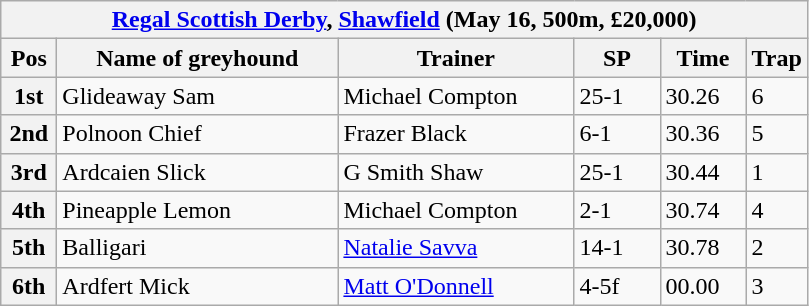<table class="wikitable">
<tr>
<th colspan="6"><a href='#'>Regal Scottish Derby</a>, <a href='#'>Shawfield</a> (May 16, 500m, £20,000)</th>
</tr>
<tr>
<th width=30>Pos</th>
<th width=180>Name of greyhound</th>
<th width=150>Trainer</th>
<th width=50>SP</th>
<th width=50>Time</th>
<th width=30>Trap</th>
</tr>
<tr>
<th>1st</th>
<td>Glideaway Sam</td>
<td>Michael Compton</td>
<td>25-1</td>
<td>30.26</td>
<td>6</td>
</tr>
<tr>
<th>2nd</th>
<td>Polnoon Chief</td>
<td>Frazer Black</td>
<td>6-1</td>
<td>30.36</td>
<td>5</td>
</tr>
<tr>
<th>3rd</th>
<td>Ardcaien Slick</td>
<td>G Smith Shaw</td>
<td>25-1</td>
<td>30.44</td>
<td>1</td>
</tr>
<tr>
<th>4th</th>
<td>Pineapple Lemon</td>
<td>Michael Compton</td>
<td>2-1</td>
<td>30.74</td>
<td>4</td>
</tr>
<tr>
<th>5th</th>
<td>Balligari</td>
<td><a href='#'>Natalie Savva</a></td>
<td>14-1</td>
<td>30.78</td>
<td>2</td>
</tr>
<tr>
<th>6th</th>
<td>Ardfert Mick</td>
<td><a href='#'>Matt O'Donnell</a></td>
<td>4-5f</td>
<td>00.00</td>
<td>3</td>
</tr>
</table>
